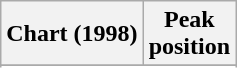<table class="wikitable sortable plainrowheaders" style="text-align:center">
<tr>
<th>Chart (1998)</th>
<th>Peak<br>position</th>
</tr>
<tr>
</tr>
<tr>
</tr>
<tr>
</tr>
<tr>
</tr>
<tr>
</tr>
<tr>
</tr>
<tr>
</tr>
<tr>
</tr>
<tr>
</tr>
<tr>
</tr>
<tr>
</tr>
<tr>
</tr>
</table>
